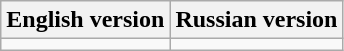<table class="wikitable">
<tr>
<th>English version</th>
<th>Russian version</th>
</tr>
<tr style="white-space:nowrap; vertical-align:top;">
<td></td>
<td></td>
</tr>
</table>
